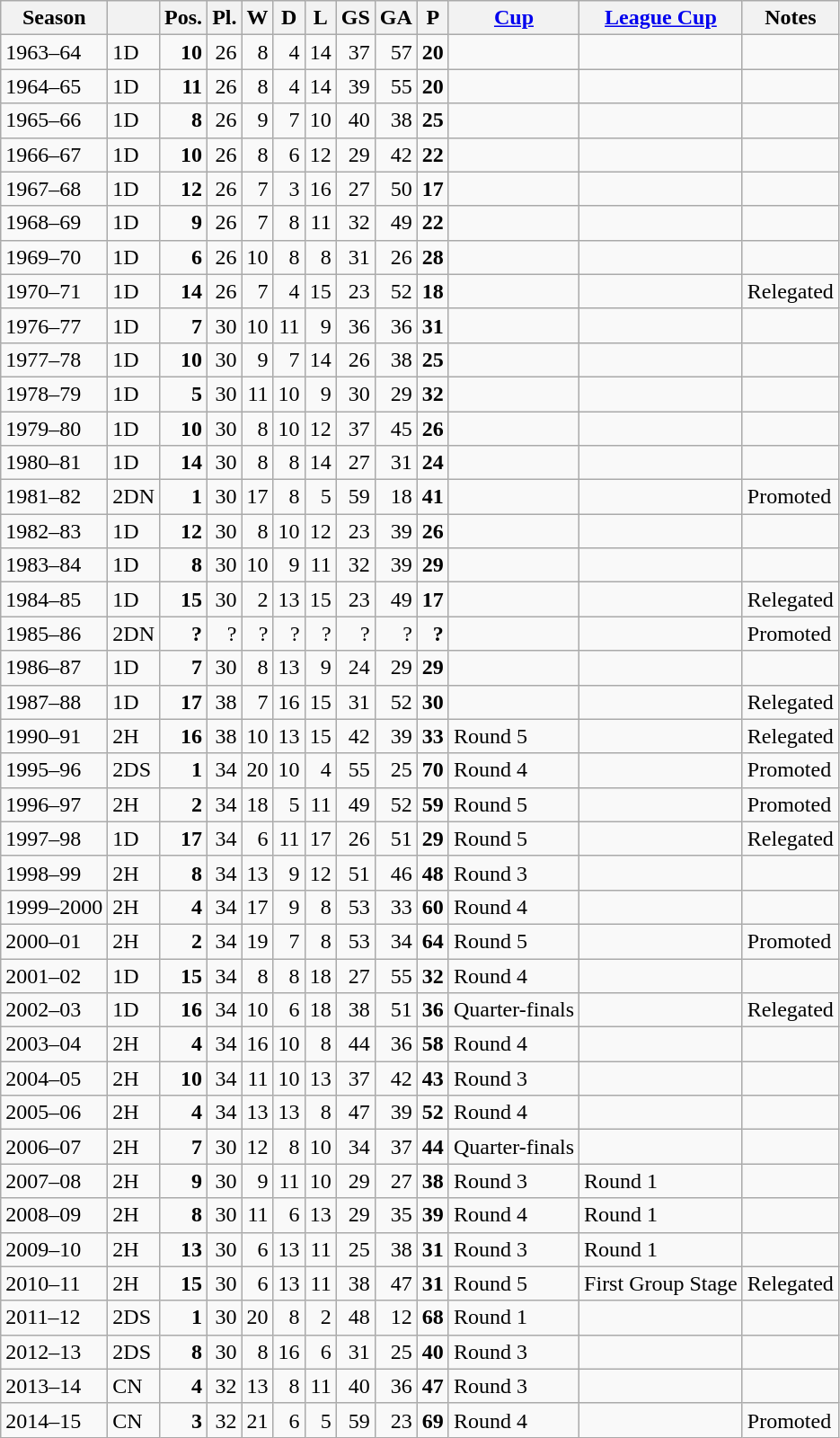<table class="wikitable">
<tr>
<th>Season</th>
<th></th>
<th>Pos.</th>
<th>Pl.</th>
<th>W</th>
<th>D</th>
<th>L</th>
<th>GS</th>
<th>GA</th>
<th>P</th>
<th><a href='#'>Cup</a></th>
<th><a href='#'>League Cup</a></th>
<th>Notes</th>
</tr>
<tr>
<td>1963–64</td>
<td>1D</td>
<td align=right><strong>10</strong></td>
<td align=right>26</td>
<td align=right>8</td>
<td align=right>4</td>
<td align=right>14</td>
<td align=right>37</td>
<td align=right>57</td>
<td align=right><strong>20</strong></td>
<td></td>
<td></td>
<td></td>
</tr>
<tr>
<td>1964–65</td>
<td>1D</td>
<td align=right><strong>11</strong></td>
<td align=right>26</td>
<td align=right>8</td>
<td align=right>4</td>
<td align=right>14</td>
<td align=right>39</td>
<td align=right>55</td>
<td align=right><strong>20</strong></td>
<td></td>
<td></td>
<td></td>
</tr>
<tr>
<td>1965–66</td>
<td>1D</td>
<td align=right><strong>8</strong></td>
<td align=right>26</td>
<td align=right>9</td>
<td align=right>7</td>
<td align=right>10</td>
<td align=right>40</td>
<td align=right>38</td>
<td align=right><strong>25</strong></td>
<td></td>
<td></td>
<td></td>
</tr>
<tr>
<td>1966–67</td>
<td>1D</td>
<td align=right><strong>10</strong></td>
<td align=right>26</td>
<td align=right>8</td>
<td align=right>6</td>
<td align=right>12</td>
<td align=right>29</td>
<td align=right>42</td>
<td align=right><strong>22</strong></td>
<td></td>
<td></td>
<td></td>
</tr>
<tr>
<td>1967–68</td>
<td>1D</td>
<td align=right><strong>12</strong></td>
<td align=right>26</td>
<td align=right>7</td>
<td align=right>3</td>
<td align=right>16</td>
<td align=right>27</td>
<td align=right>50</td>
<td align=right><strong>17</strong></td>
<td></td>
<td></td>
<td></td>
</tr>
<tr>
<td>1968–69</td>
<td>1D</td>
<td align=right><strong>9</strong></td>
<td align=right>26</td>
<td align=right>7</td>
<td align=right>8</td>
<td align=right>11</td>
<td align=right>32</td>
<td align=right>49</td>
<td align=right><strong>22</strong></td>
<td></td>
<td></td>
<td></td>
</tr>
<tr>
<td>1969–70</td>
<td>1D</td>
<td align=right><strong>6</strong></td>
<td align=right>26</td>
<td align=right>10</td>
<td align=right>8</td>
<td align=right>8</td>
<td align=right>31</td>
<td align=right>26</td>
<td align=right><strong>28</strong></td>
<td></td>
<td></td>
<td></td>
</tr>
<tr>
<td>1970–71</td>
<td>1D</td>
<td align=right><strong>14</strong></td>
<td align=right>26</td>
<td align=right>7</td>
<td align=right>4</td>
<td align=right>15</td>
<td align=right>23</td>
<td align=right>52</td>
<td align=right><strong>18</strong></td>
<td></td>
<td></td>
<td>Relegated</td>
</tr>
<tr>
<td>1976–77</td>
<td>1D</td>
<td align=right><strong>7</strong></td>
<td align=right>30</td>
<td align=right>10</td>
<td align=right>11</td>
<td align=right>9</td>
<td align=right>36</td>
<td align=right>36</td>
<td align=right><strong>31</strong></td>
<td></td>
<td></td>
<td></td>
</tr>
<tr>
<td>1977–78</td>
<td>1D</td>
<td align=right><strong>10</strong></td>
<td align=right>30</td>
<td align=right>9</td>
<td align=right>7</td>
<td align=right>14</td>
<td align=right>26</td>
<td align=right>38</td>
<td align=right><strong>25</strong></td>
<td></td>
<td></td>
<td></td>
</tr>
<tr>
<td>1978–79</td>
<td>1D</td>
<td align=right><strong>5</strong></td>
<td align=right>30</td>
<td align=right>11</td>
<td align=right>10</td>
<td align=right>9</td>
<td align=right>30</td>
<td align=right>29</td>
<td align=right><strong>32</strong></td>
<td></td>
<td></td>
<td></td>
</tr>
<tr>
<td>1979–80</td>
<td>1D</td>
<td align=right><strong>10</strong></td>
<td align=right>30</td>
<td align=right>8</td>
<td align=right>10</td>
<td align=right>12</td>
<td align=right>37</td>
<td align=right>45</td>
<td align=right><strong>26</strong></td>
<td></td>
<td></td>
<td></td>
</tr>
<tr>
<td>1980–81</td>
<td>1D</td>
<td align=right><strong>14</strong></td>
<td align=right>30</td>
<td align=right>8</td>
<td align=right>8</td>
<td align=right>14</td>
<td align=right>27</td>
<td align=right>31</td>
<td align=right><strong>24</strong></td>
<td></td>
<td></td>
<td></td>
</tr>
<tr>
<td>1981–82</td>
<td>2DN</td>
<td align=right><strong>1</strong></td>
<td align=right>30</td>
<td align=right>17</td>
<td align=right>8</td>
<td align=right>5</td>
<td align=right>59</td>
<td align=right>18</td>
<td align=right><strong>41</strong></td>
<td></td>
<td></td>
<td>Promoted</td>
</tr>
<tr>
<td>1982–83</td>
<td>1D</td>
<td align=right><strong>12</strong></td>
<td align=right>30</td>
<td align=right>8</td>
<td align=right>10</td>
<td align=right>12</td>
<td align=right>23</td>
<td align=right>39</td>
<td align=right><strong>26</strong></td>
<td></td>
<td></td>
<td></td>
</tr>
<tr>
<td>1983–84</td>
<td>1D</td>
<td align=right><strong>8</strong></td>
<td align=right>30</td>
<td align=right>10</td>
<td align=right>9</td>
<td align=right>11</td>
<td align=right>32</td>
<td align=right>39</td>
<td align=right><strong>29</strong></td>
<td></td>
<td></td>
<td></td>
</tr>
<tr>
<td>1984–85</td>
<td>1D</td>
<td align=right><strong>15</strong></td>
<td align=right>30</td>
<td align=right>2</td>
<td align=right>13</td>
<td align=right>15</td>
<td align=right>23</td>
<td align=right>49</td>
<td align=right><strong>17</strong></td>
<td></td>
<td></td>
<td>Relegated</td>
</tr>
<tr>
<td>1985–86</td>
<td>2DN</td>
<td align=right><strong>?</strong></td>
<td align=right>?</td>
<td align=right>?</td>
<td align=right>?</td>
<td align=right>?</td>
<td align=right>?</td>
<td align=right>?</td>
<td align=right><strong>?</strong></td>
<td></td>
<td></td>
<td>Promoted</td>
</tr>
<tr>
<td>1986–87</td>
<td>1D</td>
<td align=right><strong>7</strong></td>
<td align=right>30</td>
<td align=right>8</td>
<td align=right>13</td>
<td align=right>9</td>
<td align=right>24</td>
<td align=right>29</td>
<td align=right><strong>29</strong></td>
<td></td>
<td></td>
<td></td>
</tr>
<tr>
<td>1987–88</td>
<td>1D</td>
<td align=right><strong>17</strong></td>
<td align=right>38</td>
<td align=right>7</td>
<td align=right>16</td>
<td align=right>15</td>
<td align=right>31</td>
<td align=right>52</td>
<td align=right><strong>30</strong></td>
<td></td>
<td></td>
<td>Relegated</td>
</tr>
<tr>
<td>1990–91</td>
<td>2H</td>
<td align=right><strong>16</strong></td>
<td align=right>38</td>
<td align=right>10</td>
<td align=right>13</td>
<td align=right>15</td>
<td align=right>42</td>
<td align=right>39</td>
<td align=right><strong>33</strong></td>
<td>Round 5</td>
<td></td>
<td>Relegated</td>
</tr>
<tr>
<td>1995–96</td>
<td>2DS</td>
<td align=right><strong>1</strong></td>
<td align=right>34</td>
<td align=right>20</td>
<td align=right>10</td>
<td align=right>4</td>
<td align=right>55</td>
<td align=right>25</td>
<td align=right><strong>70</strong></td>
<td>Round 4</td>
<td></td>
<td>Promoted</td>
</tr>
<tr>
<td>1996–97</td>
<td>2H</td>
<td align=right><strong>2</strong></td>
<td align=right>34</td>
<td align=right>18</td>
<td align=right>5</td>
<td align=right>11</td>
<td align=right>49</td>
<td align=right>52</td>
<td align=right><strong>59</strong></td>
<td>Round 5</td>
<td></td>
<td>Promoted</td>
</tr>
<tr>
<td>1997–98</td>
<td>1D</td>
<td align=right><strong>17</strong></td>
<td align=right>34</td>
<td align=right>6</td>
<td align=right>11</td>
<td align=right>17</td>
<td align=right>26</td>
<td align=right>51</td>
<td align=right><strong>29</strong></td>
<td>Round 5</td>
<td></td>
<td>Relegated</td>
</tr>
<tr>
<td>1998–99</td>
<td>2H</td>
<td align=right><strong>8</strong></td>
<td align=right>34</td>
<td align=right>13</td>
<td align=right>9</td>
<td align=right>12</td>
<td align=right>51</td>
<td align=right>46</td>
<td align=right><strong>48</strong></td>
<td>Round 3</td>
<td></td>
<td></td>
</tr>
<tr>
<td>1999–2000</td>
<td>2H</td>
<td align=right><strong>4</strong></td>
<td align=right>34</td>
<td align=right>17</td>
<td align=right>9</td>
<td align=right>8</td>
<td align=right>53</td>
<td align=right>33</td>
<td align=right><strong>60</strong></td>
<td>Round 4</td>
<td></td>
<td></td>
</tr>
<tr>
<td>2000–01</td>
<td>2H</td>
<td align=right><strong>2</strong></td>
<td align=right>34</td>
<td align=right>19</td>
<td align=right>7</td>
<td align=right>8</td>
<td align=right>53</td>
<td align=right>34</td>
<td align=right><strong>64</strong></td>
<td>Round 5</td>
<td></td>
<td>Promoted</td>
</tr>
<tr>
<td>2001–02</td>
<td>1D</td>
<td align=right><strong>15</strong></td>
<td align=right>34</td>
<td align=right>8</td>
<td align=right>8</td>
<td align=right>18</td>
<td align=right>27</td>
<td align=right>55</td>
<td align=right><strong>32</strong></td>
<td>Round 4</td>
<td></td>
<td></td>
</tr>
<tr>
<td>2002–03</td>
<td>1D</td>
<td align=right><strong>16</strong></td>
<td align=right>34</td>
<td align=right>10</td>
<td align=right>6</td>
<td align=right>18</td>
<td align=right>38</td>
<td align=right>51</td>
<td align=right><strong>36</strong></td>
<td>Quarter-finals</td>
<td></td>
<td>Relegated</td>
</tr>
<tr>
<td>2003–04</td>
<td>2H</td>
<td align=right><strong>4</strong></td>
<td align=right>34</td>
<td align=right>16</td>
<td align=right>10</td>
<td align=right>8</td>
<td align=right>44</td>
<td align=right>36</td>
<td align=right><strong>58</strong></td>
<td>Round 4</td>
<td></td>
<td></td>
</tr>
<tr>
<td>2004–05</td>
<td>2H</td>
<td align=right><strong>10</strong></td>
<td align=right>34</td>
<td align=right>11</td>
<td align=right>10</td>
<td align=right>13</td>
<td align=right>37</td>
<td align=right>42</td>
<td align=right><strong>43</strong></td>
<td>Round 3</td>
<td></td>
<td></td>
</tr>
<tr>
<td>2005–06</td>
<td>2H</td>
<td align=right><strong>4</strong></td>
<td align=right>34</td>
<td align=right>13</td>
<td align=right>13</td>
<td align=right>8</td>
<td align=right>47</td>
<td align=right>39</td>
<td align=right><strong>52</strong></td>
<td>Round 4</td>
<td></td>
<td></td>
</tr>
<tr>
<td>2006–07</td>
<td>2H</td>
<td align=right><strong>7</strong></td>
<td align=right>30</td>
<td align=right>12</td>
<td align=right>8</td>
<td align=right>10</td>
<td align=right>34</td>
<td align=right>37</td>
<td align=right><strong>44</strong></td>
<td>Quarter-finals</td>
<td></td>
<td></td>
</tr>
<tr>
<td>2007–08</td>
<td>2H</td>
<td align=right><strong>9</strong></td>
<td align=right>30</td>
<td align=right>9</td>
<td align=right>11</td>
<td align=right>10</td>
<td align=right>29</td>
<td align=right>27</td>
<td align=right><strong>38</strong></td>
<td>Round 3</td>
<td>Round 1</td>
<td></td>
</tr>
<tr>
<td>2008–09</td>
<td>2H</td>
<td align=right><strong>8</strong></td>
<td align=right>30</td>
<td align=right>11</td>
<td align=right>6</td>
<td align=right>13</td>
<td align=right>29</td>
<td align=right>35</td>
<td align=right><strong>39</strong></td>
<td>Round 4</td>
<td>Round 1</td>
<td></td>
</tr>
<tr>
<td>2009–10</td>
<td>2H</td>
<td align=right><strong>13</strong></td>
<td align=right>30</td>
<td align=right>6</td>
<td align=right>13</td>
<td align=right>11</td>
<td align=right>25</td>
<td align=right>38</td>
<td align=right><strong>31</strong></td>
<td>Round 3</td>
<td>Round 1</td>
<td></td>
</tr>
<tr>
<td>2010–11</td>
<td>2H</td>
<td align=right><strong>15</strong></td>
<td align=right>30</td>
<td align=right>6</td>
<td align=right>13</td>
<td align=right>11</td>
<td align=right>38</td>
<td align=right>47</td>
<td align=right><strong>31</strong></td>
<td>Round 5</td>
<td>First Group Stage</td>
<td>Relegated</td>
</tr>
<tr>
<td>2011–12</td>
<td>2DS</td>
<td align=right><strong>1</strong></td>
<td align=right>30</td>
<td align=right>20</td>
<td align=right>8</td>
<td align=right>2</td>
<td align=right>48</td>
<td align=right>12</td>
<td align=right><strong>68</strong></td>
<td>Round 1</td>
<td></td>
<td></td>
</tr>
<tr>
<td>2012–13</td>
<td>2DS</td>
<td align=right><strong>8</strong></td>
<td align=right>30</td>
<td align=right>8</td>
<td align=right>16</td>
<td align=right>6</td>
<td align=right>31</td>
<td align=right>25</td>
<td align=right><strong>40</strong></td>
<td>Round 3</td>
<td></td>
<td></td>
</tr>
<tr>
<td>2013–14</td>
<td>CN</td>
<td align=right><strong>4</strong></td>
<td align=right>32</td>
<td align=right>13</td>
<td align=right>8</td>
<td align=right>11</td>
<td align=right>40</td>
<td align=right>36</td>
<td align=right><strong>47</strong></td>
<td>Round 3</td>
<td></td>
<td></td>
</tr>
<tr>
<td>2014–15</td>
<td>CN</td>
<td align=right><strong>3</strong></td>
<td align=right>32</td>
<td align=right>21</td>
<td align=right>6</td>
<td align=right>5</td>
<td align=right>59</td>
<td align=right>23</td>
<td align=right><strong>69</strong></td>
<td>Round 4</td>
<td></td>
<td>Promoted</td>
</tr>
</table>
